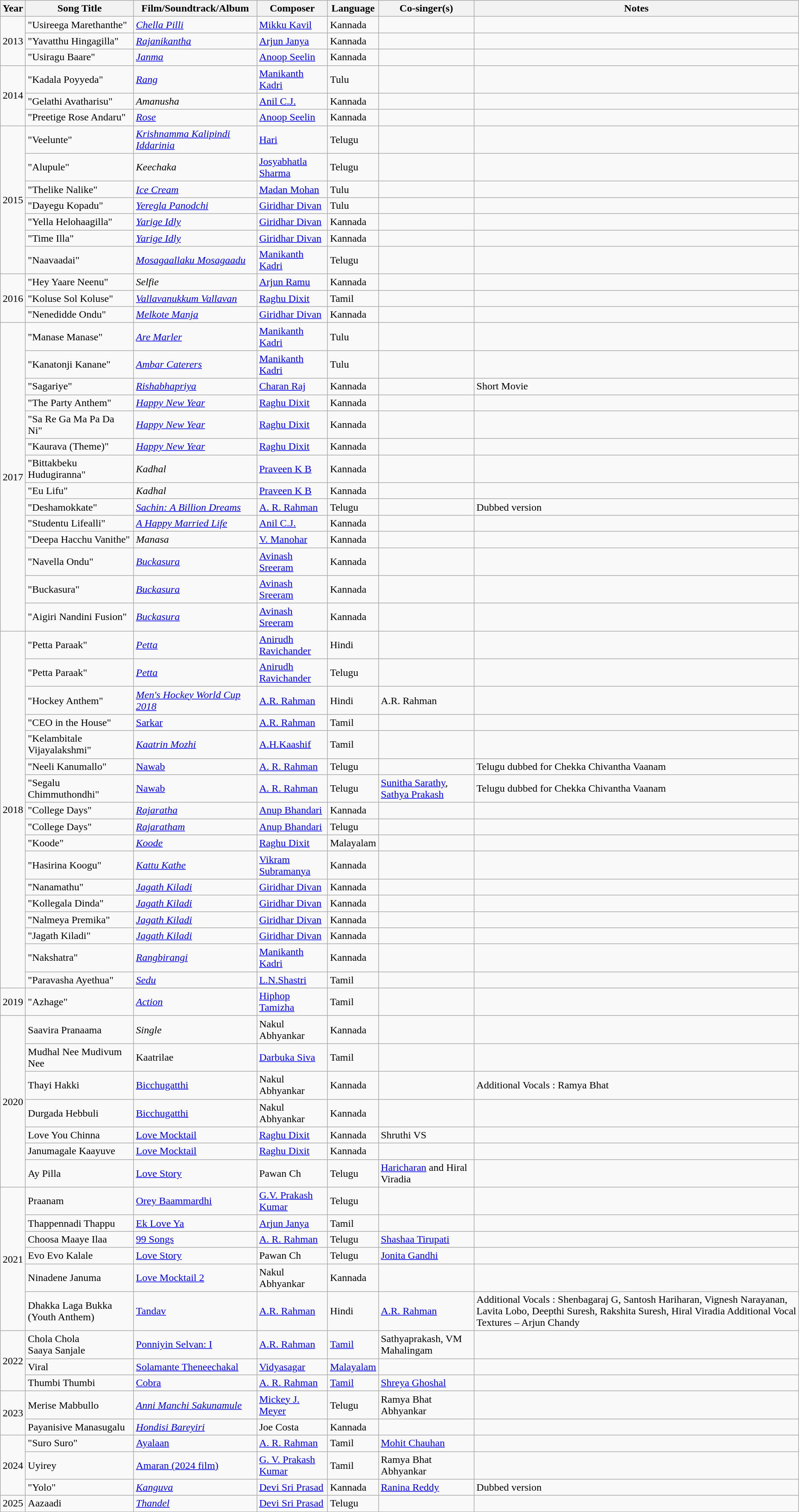<table class="wikitable">
<tr>
<th>Year</th>
<th>Song Title</th>
<th>Film/Soundtrack/Album</th>
<th>Composer</th>
<th>Language</th>
<th>Co-singer(s)</th>
<th>Notes</th>
</tr>
<tr>
<td rowspan="3">2013</td>
<td>"Usireega Marethanthe"</td>
<td><em><a href='#'>Chella Pilli</a></em></td>
<td><a href='#'>Mikku Kavil</a></td>
<td>Kannada</td>
<td></td>
<td></td>
</tr>
<tr>
<td>"Yavatthu Hingagilla"</td>
<td><em><a href='#'>Rajanikantha</a></em></td>
<td><a href='#'>Arjun Janya</a></td>
<td>Kannada</td>
<td></td>
<td></td>
</tr>
<tr>
<td>"Usiragu Baare"</td>
<td><em><a href='#'>Janma</a></em></td>
<td><a href='#'>Anoop Seelin</a></td>
<td>Kannada</td>
<td></td>
<td></td>
</tr>
<tr>
<td rowspan="3">2014</td>
<td>"Kadala Poyyeda"</td>
<td><em><a href='#'>Rang</a></em></td>
<td><a href='#'>Manikanth Kadri</a></td>
<td>Tulu</td>
<td></td>
<td></td>
</tr>
<tr>
<td>"Gelathi Avatharisu"</td>
<td><em>Amanusha</em></td>
<td><a href='#'>Anil C.J.</a></td>
<td>Kannada</td>
<td></td>
<td></td>
</tr>
<tr>
<td>"Preetige Rose Andaru"</td>
<td><em><a href='#'>Rose</a></em></td>
<td><a href='#'>Anoop Seelin</a></td>
<td>Kannada</td>
<td></td>
<td></td>
</tr>
<tr>
<td rowspan="7">2015</td>
<td>"Veelunte"</td>
<td><em><a href='#'>Krishnamma Kalipindi Iddarinia</a></em></td>
<td><a href='#'>Hari</a></td>
<td>Telugu</td>
<td></td>
<td></td>
</tr>
<tr>
<td>"Alupule"</td>
<td><em>Keechaka</em></td>
<td><a href='#'>Josyabhatla Sharma</a></td>
<td>Telugu</td>
<td></td>
<td></td>
</tr>
<tr>
<td>"Thelike Nalike"</td>
<td><em> <a href='#'>Ice Cream</a></em></td>
<td><a href='#'>Madan Mohan</a></td>
<td>Tulu</td>
<td></td>
<td></td>
</tr>
<tr>
<td>"Dayegu Kopadu"</td>
<td><em><a href='#'>Yeregla Panodchi</a></em></td>
<td><a href='#'>Giridhar Divan</a></td>
<td>Tulu</td>
<td></td>
<td></td>
</tr>
<tr>
<td>"Yella Helohaagilla"</td>
<td><em><a href='#'>Yarige Idly</a></em></td>
<td><a href='#'>Giridhar Divan</a></td>
<td>Kannada</td>
<td></td>
<td></td>
</tr>
<tr>
<td>"Time Illa"</td>
<td><em><a href='#'>Yarige Idly</a></em></td>
<td><a href='#'>Giridhar Divan</a></td>
<td>Kannada</td>
<td></td>
<td></td>
</tr>
<tr>
<td>"Naavaadai"</td>
<td><em><a href='#'>Mosagaallaku Mosagaadu</a></em></td>
<td><a href='#'>Manikanth Kadri</a></td>
<td>Telugu</td>
<td></td>
<td></td>
</tr>
<tr>
<td rowspan="3">2016</td>
<td>"Hey Yaare Neenu"</td>
<td><em>Selfie</em></td>
<td><a href='#'>Arjun Ramu</a></td>
<td>Kannada</td>
<td></td>
<td></td>
</tr>
<tr>
<td>"Koluse Sol Koluse"</td>
<td><em><a href='#'>Vallavanukkum Vallavan</a></em></td>
<td><a href='#'>Raghu Dixit</a></td>
<td>Tamil</td>
<td></td>
<td></td>
</tr>
<tr>
<td>"Nenedidde Ondu"</td>
<td><em><a href='#'>Melkote Manja</a></em></td>
<td><a href='#'>Giridhar Divan</a></td>
<td>Kannada</td>
<td></td>
<td></td>
</tr>
<tr>
<td rowspan="14">2017</td>
<td>"Manase Manase"</td>
<td><em><a href='#'>Are Marler</a></em></td>
<td><a href='#'>Manikanth Kadri</a></td>
<td>Tulu</td>
<td></td>
<td></td>
</tr>
<tr>
<td>"Kanatonji Kanane"</td>
<td><em><a href='#'>Ambar Caterers</a></em></td>
<td><a href='#'>Manikanth Kadri</a></td>
<td>Tulu</td>
<td></td>
<td></td>
</tr>
<tr>
<td>"Sagariye"</td>
<td><em><a href='#'>Rishabhapriya</a></em></td>
<td><a href='#'>Charan Raj</a></td>
<td>Kannada</td>
<td></td>
<td>Short Movie</td>
</tr>
<tr>
<td>"The Party Anthem"</td>
<td><em><a href='#'>Happy New Year</a></em></td>
<td><a href='#'>Raghu Dixit</a></td>
<td>Kannada</td>
<td></td>
<td></td>
</tr>
<tr>
<td>"Sa Re Ga Ma Pa Da Ni"</td>
<td><em><a href='#'>Happy New Year</a></em></td>
<td><a href='#'>Raghu Dixit</a></td>
<td>Kannada</td>
<td></td>
<td></td>
</tr>
<tr>
<td>"Kaurava (Theme)"</td>
<td><em><a href='#'>Happy New Year</a></em></td>
<td><a href='#'>Raghu Dixit</a></td>
<td>Kannada</td>
<td></td>
<td></td>
</tr>
<tr>
<td>"Bittakbeku Hudugiranna"</td>
<td><em>Kadhal</em></td>
<td><a href='#'>Praveen K B</a></td>
<td>Kannada</td>
<td></td>
<td></td>
</tr>
<tr>
<td>"Eu Lifu"</td>
<td><em>Kadhal</em></td>
<td><a href='#'>Praveen K B</a></td>
<td>Kannada</td>
<td></td>
<td></td>
</tr>
<tr>
<td>"Deshamokkate"</td>
<td><em><a href='#'>Sachin: A Billion Dreams</a></em></td>
<td><a href='#'>A.&nbsp;R. Rahman</a></td>
<td>Telugu</td>
<td></td>
<td>Dubbed version</td>
</tr>
<tr>
<td>"Studentu Lifealli"</td>
<td><em><a href='#'>A Happy Married Life</a></em></td>
<td><a href='#'>Anil C.J.</a></td>
<td>Kannada</td>
<td></td>
<td></td>
</tr>
<tr>
<td>"Deepa Hacchu Vanithe"</td>
<td><em>Manasa</em></td>
<td><a href='#'>V. Manohar</a></td>
<td>Kannada</td>
<td></td>
<td></td>
</tr>
<tr>
<td>"Navella Ondu"</td>
<td><em><a href='#'>Buckasura</a></em></td>
<td><a href='#'>Avinash Sreeram</a></td>
<td>Kannada</td>
<td></td>
<td></td>
</tr>
<tr>
<td>"Buckasura"</td>
<td><em><a href='#'>Buckasura</a></em></td>
<td><a href='#'>Avinash Sreeram</a></td>
<td>Kannada</td>
<td></td>
<td></td>
</tr>
<tr>
<td>"Aigiri Nandini Fusion"</td>
<td><em><a href='#'>Buckasura</a></em></td>
<td><a href='#'>Avinash Sreeram</a></td>
<td>Kannada</td>
<td></td>
<td></td>
</tr>
<tr>
<td rowspan="17">2018</td>
<td>"Petta Paraak"</td>
<td><a href='#'><em>Petta</em></a></td>
<td><a href='#'>Anirudh Ravichander</a></td>
<td>Hindi</td>
<td></td>
<td></td>
</tr>
<tr>
<td>"Petta Paraak"</td>
<td><em><a href='#'>Petta</a></em></td>
<td><a href='#'>Anirudh Ravichander</a></td>
<td>Telugu</td>
<td></td>
<td></td>
</tr>
<tr>
<td>"Hockey Anthem"</td>
<td><em><a href='#'>Men's Hockey World Cup 2018</a></em></td>
<td><a href='#'>A.R. Rahman</a></td>
<td>Hindi</td>
<td>A.R. Rahman</td>
<td></td>
</tr>
<tr>
<td>"CEO in the House"</td>
<td><em><a href='#'></em>Sarkar<em></a></em></td>
<td><a href='#'>A.R. Rahman</a></td>
<td>Tamil</td>
<td></td>
<td></td>
</tr>
<tr>
<td>"Kelambitale Vijayalakshmi"</td>
<td><em><a href='#'>Kaatrin Mozhi</a></em></td>
<td><a href='#'>A.H.Kaashif</a></td>
<td>Tamil</td>
<td></td>
<td></td>
</tr>
<tr>
<td>"Neeli Kanumallo"</td>
<td><a href='#'>Nawab</a></td>
<td><a href='#'>A. R. Rahman</a></td>
<td>Telugu</td>
<td></td>
<td>Telugu dubbed for Chekka Chivantha Vaanam</td>
</tr>
<tr>
<td>"Segalu Chimmuthondhi"</td>
<td><a href='#'>Nawab</a></td>
<td><a href='#'>A. R. Rahman</a></td>
<td>Telugu</td>
<td><a href='#'>Sunitha Sarathy</a>, <a href='#'>Sathya Prakash</a></td>
<td>Telugu dubbed for Chekka Chivantha Vaanam</td>
</tr>
<tr>
<td>"College Days"</td>
<td><em><a href='#'>Rajaratha</a></em></td>
<td><a href='#'>Anup Bhandari</a></td>
<td>Kannada</td>
<td></td>
<td></td>
</tr>
<tr>
<td>"College Days"</td>
<td><em><a href='#'>Rajaratham</a></em></td>
<td><a href='#'>Anup Bhandari</a></td>
<td>Telugu</td>
<td></td>
<td></td>
</tr>
<tr>
<td>"Koode"</td>
<td><em><a href='#'>Koode</a></em></td>
<td><a href='#'>Raghu Dixit</a></td>
<td>Malayalam</td>
<td></td>
<td></td>
</tr>
<tr>
<td>"Hasirina Koogu"</td>
<td><em><a href='#'>Kattu Kathe</a></em></td>
<td><a href='#'>Vikram Subramanya</a></td>
<td>Kannada</td>
<td></td>
<td></td>
</tr>
<tr>
<td>"Nanamathu"</td>
<td><em><a href='#'>Jagath Kiladi</a></em></td>
<td><a href='#'>Giridhar Divan</a></td>
<td>Kannada</td>
<td></td>
<td></td>
</tr>
<tr>
<td>"Kollegala Dinda"</td>
<td><em><a href='#'>Jagath Kiladi</a></em></td>
<td><a href='#'>Giridhar Divan</a></td>
<td>Kannada</td>
<td></td>
<td></td>
</tr>
<tr>
<td>"Nalmeya Premika"</td>
<td><em><a href='#'>Jagath Kiladi</a></em></td>
<td><a href='#'>Giridhar Divan</a></td>
<td>Kannada</td>
<td></td>
<td></td>
</tr>
<tr>
<td>"Jagath Kiladi"</td>
<td><em><a href='#'>Jagath Kiladi</a></em></td>
<td><a href='#'>Giridhar Divan</a></td>
<td>Kannada</td>
<td></td>
<td></td>
</tr>
<tr>
<td>"Nakshatra"</td>
<td><em><a href='#'>Rangbirangi</a></em></td>
<td><a href='#'>Manikanth Kadri</a></td>
<td>Kannada</td>
<td></td>
<td></td>
</tr>
<tr>
<td>"Paravasha Ayethua"</td>
<td><em><a href='#'>Sedu</a></em></td>
<td><a href='#'>L.N.Shastri</a></td>
<td>Tamil</td>
<td></td>
<td></td>
</tr>
<tr>
<td rowspan="1">2019</td>
<td>"Azhage"</td>
<td><em><a href='#'>Action</a></em></td>
<td><a href='#'>Hiphop Tamizha</a></td>
<td>Tamil</td>
<td></td>
<td></td>
</tr>
<tr>
<td rowspan="7">2020</td>
<td>Saavira Pranaama</td>
<td><em>Single</em></td>
<td>Nakul Abhyankar</td>
<td>Kannada</td>
<td></td>
<td></td>
</tr>
<tr>
<td>Mudhal Nee Mudivum Nee</td>
<td>Kaatrilae</td>
<td><a href='#'>Darbuka Siva</a></td>
<td>Tamil</td>
<td></td>
<td></td>
</tr>
<tr>
<td>Thayi Hakki</td>
<td><a href='#'>Bicchugatthi</a></td>
<td>Nakul Abhyankar</td>
<td>Kannada</td>
<td></td>
<td>Additional Vocals : Ramya Bhat</td>
</tr>
<tr>
<td>Durgada Hebbuli</td>
<td><a href='#'>Bicchugatthi</a></td>
<td>Nakul Abhyankar</td>
<td>Kannada</td>
<td></td>
<td></td>
</tr>
<tr>
<td>Love You Chinna</td>
<td><a href='#'>Love Mocktail</a></td>
<td><a href='#'>Raghu Dixit</a></td>
<td>Kannada</td>
<td>Shruthi VS</td>
<td></td>
</tr>
<tr>
<td>Janumagale Kaayuve</td>
<td><a href='#'>Love Mocktail</a></td>
<td><a href='#'>Raghu Dixit</a></td>
<td>Kannada</td>
<td></td>
<td></td>
</tr>
<tr>
<td>Ay Pilla</td>
<td><a href='#'>Love Story</a></td>
<td>Pawan Ch</td>
<td>Telugu</td>
<td><a href='#'>Haricharan</a> and Hiral Viradia</td>
<td></td>
</tr>
<tr>
<td rowspan="6">2021</td>
<td>Praanam</td>
<td><a href='#'>Orey Baammardhi</a></td>
<td><a href='#'>G.V. Prakash Kumar</a></td>
<td>Telugu</td>
<td></td>
<td></td>
</tr>
<tr>
<td>Thappennadi Thappu</td>
<td><a href='#'>Ek Love Ya</a></td>
<td><a href='#'>Arjun Janya</a></td>
<td>Tamil</td>
<td></td>
<td></td>
</tr>
<tr>
<td>Choosa Maaye Ilaa</td>
<td><a href='#'>99 Songs</a></td>
<td><a href='#'>A. R. Rahman</a></td>
<td>Telugu</td>
<td><a href='#'>Shashaa Tirupati</a></td>
<td></td>
</tr>
<tr>
<td>Evo Evo Kalale</td>
<td><a href='#'>Love Story</a></td>
<td>Pawan Ch</td>
<td>Telugu</td>
<td><a href='#'>Jonita Gandhi</a></td>
<td></td>
</tr>
<tr>
<td>Ninadene Januma</td>
<td><a href='#'>Love Mocktail 2</a></td>
<td>Nakul Abhyankar</td>
<td>Kannada</td>
<td></td>
<td></td>
</tr>
<tr>
<td>Dhakka Laga Bukka (Youth Anthem)</td>
<td><a href='#'>Tandav</a></td>
<td><a href='#'>A.R. Rahman</a></td>
<td>Hindi</td>
<td><a href='#'>A.R. Rahman</a></td>
<td>Additional Vocals : Shenbagaraj G, Santosh Hariharan, Vignesh Narayanan, Lavita Lobo, Deepthi Suresh, Rakshita Suresh, Hiral Viradia Additional Vocal Textures – Arjun Chandy</td>
</tr>
<tr>
<td rowspan="3">2022</td>
<td>Chola Chola<br>Saaya Sanjale</td>
<td><a href='#'>Ponniyin Selvan: I</a></td>
<td><a href='#'>A.R. Rahman</a></td>
<td><a href='#'>Tamil</a></td>
<td>Sathyaprakash, VM Mahalingam</td>
<td></td>
</tr>
<tr>
<td>Viral</td>
<td><a href='#'>Solamante Theneechakal</a></td>
<td><a href='#'>Vidyasagar</a></td>
<td><a href='#'>Malayalam</a></td>
<td></td>
<td></td>
</tr>
<tr>
<td>Thumbi Thumbi</td>
<td><a href='#'>Cobra</a></td>
<td><a href='#'>A. R. Rahman</a></td>
<td><a href='#'>Tamil</a></td>
<td><a href='#'>Shreya Ghoshal</a></td>
<td></td>
</tr>
<tr>
<td rowspan="2">2023</td>
<td>Merise Mabbullo</td>
<td><em><a href='#'>Anni Manchi Sakunamule</a></em></td>
<td><a href='#'>Mickey J. Meyer</a></td>
<td>Telugu</td>
<td>Ramya Bhat Abhyankar</td>
<td></td>
</tr>
<tr>
<td>Payanisive Manasugalu</td>
<td><em><a href='#'>Hondisi Bareyiri</a></em></td>
<td>Joe Costa</td>
<td>Kannada</td>
<td></td>
<td></td>
</tr>
<tr>
<td rowspan="3">2024</td>
<td>"Suro Suro"</td>
<td><a href='#'>Ayalaan</a></td>
<td><a href='#'>A. R. Rahman</a></td>
<td>Tamil</td>
<td><a href='#'>Mohit Chauhan</a></td>
<td></td>
</tr>
<tr>
<td>Uyirey</td>
<td><a href='#'>Amaran (2024 film)</a></td>
<td><a href='#'>G. V. Prakash Kumar</a></td>
<td>Tamil</td>
<td>Ramya Bhat Abhyankar</td>
<td></td>
</tr>
<tr>
<td>"Yolo"</td>
<td><em><a href='#'>Kanguva</a></em></td>
<td><a href='#'>Devi Sri Prasad</a></td>
<td>Kannada</td>
<td><a href='#'>Ranina Reddy</a></td>
<td>Dubbed version</td>
</tr>
<tr>
<td rowspan="4">2025</td>
<td>Aazaadi</td>
<td><em> <a href='#'>Thandel</a></em></td>
<td><a href='#'>Devi Sri Prasad</a></td>
<td>Telugu</td>
<td></td>
<td></td>
</tr>
</table>
